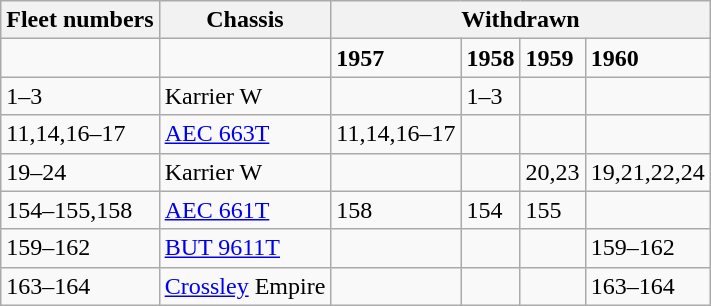<table class="wikitable">
<tr>
<th>Fleet numbers</th>
<th>Chassis</th>
<th colspan="4">Withdrawn</th>
</tr>
<tr>
<td></td>
<td></td>
<td><strong>1957</strong></td>
<td><strong>1958</strong></td>
<td><strong>1959</strong></td>
<td><strong>1960</strong></td>
</tr>
<tr>
<td>1–3</td>
<td>Karrier W</td>
<td></td>
<td>1–3</td>
<td></td>
<td></td>
</tr>
<tr>
<td>11,14,16–17</td>
<td><a href='#'>AEC 663T</a></td>
<td>11,14,16–17</td>
<td></td>
<td></td>
<td></td>
</tr>
<tr>
<td>19–24</td>
<td>Karrier W</td>
<td></td>
<td></td>
<td>20,23</td>
<td>19,21,22,24</td>
</tr>
<tr>
<td>154–155,158</td>
<td><a href='#'>AEC 661T</a></td>
<td>158</td>
<td>154</td>
<td>155</td>
<td></td>
</tr>
<tr>
<td>159–162</td>
<td><a href='#'>BUT 9611T</a></td>
<td></td>
<td></td>
<td></td>
<td>159–162</td>
</tr>
<tr>
<td>163–164</td>
<td><a href='#'>Crossley</a> Empire</td>
<td></td>
<td></td>
<td></td>
<td>163–164</td>
</tr>
</table>
